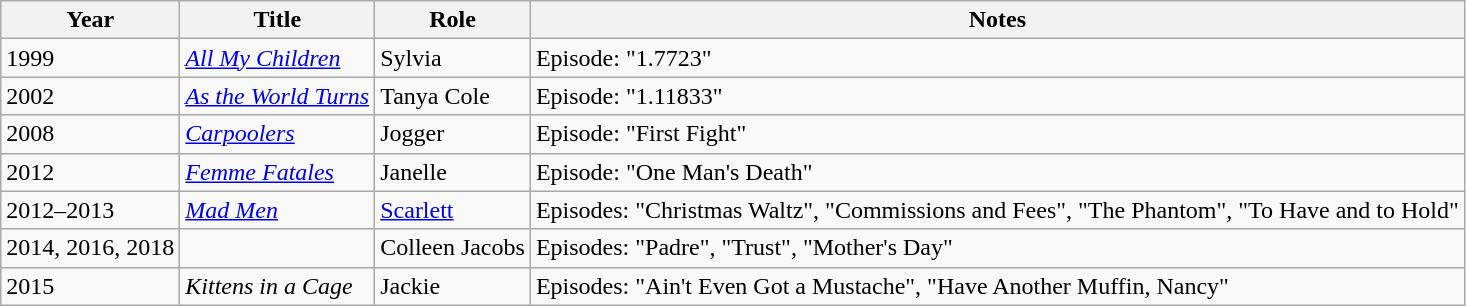<table class="wikitable sortable">
<tr>
<th>Year</th>
<th>Title</th>
<th>Role</th>
<th class="unsortable">Notes</th>
</tr>
<tr>
<td>1999</td>
<td><em><a href='#'>All My Children</a></em></td>
<td>Sylvia</td>
<td>Episode: "1.7723"</td>
</tr>
<tr>
<td>2002</td>
<td><em><a href='#'>As the World Turns</a></em></td>
<td>Tanya Cole</td>
<td>Episode: "1.11833"</td>
</tr>
<tr>
<td>2008</td>
<td><em><a href='#'>Carpoolers</a></em></td>
<td>Jogger</td>
<td>Episode: "First Fight"</td>
</tr>
<tr>
<td>2012</td>
<td><em><a href='#'>Femme Fatales</a></em></td>
<td>Janelle</td>
<td>Episode: "One Man's Death"</td>
</tr>
<tr>
<td>2012–2013</td>
<td><em><a href='#'>Mad Men</a></em></td>
<td><a href='#'>Scarlett</a></td>
<td>Episodes: "Christmas Waltz", "Commissions and Fees", "The Phantom", "To Have and to Hold"</td>
</tr>
<tr>
<td>2014, 2016, 2018</td>
<td><em></em></td>
<td>Colleen Jacobs</td>
<td>Episodes: "Padre", "Trust", "Mother's Day"</td>
</tr>
<tr>
<td>2015</td>
<td><em>Kittens in a Cage</em></td>
<td>Jackie</td>
<td>Episodes: "Ain't Even Got a Mustache", "Have Another Muffin, Nancy"</td>
</tr>
</table>
